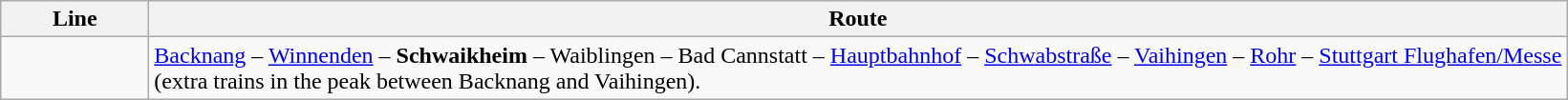<table class="wikitable">
<tr>
<th style="width:6em">Line</th>
<th>Route</th>
</tr>
<tr>
<td align="center"></td>
<td><a href='#'>Backnang</a> – <a href='#'>Winnenden</a> – <strong>Schwaikheim</strong> – Waiblingen – Bad Cannstatt – <a href='#'>Hauptbahnhof</a> – <a href='#'>Schwabstraße</a> – <a href='#'>Vaihingen</a> – <a href='#'>Rohr</a> – <a href='#'>Stuttgart Flughafen/Messe</a> <br>(extra trains in the peak between Backnang and Vaihingen).</td>
</tr>
</table>
